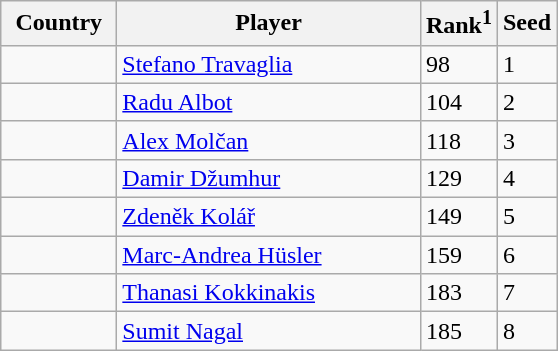<table class="sortable wikitable">
<tr>
<th width="70">Country</th>
<th width="195">Player</th>
<th>Rank<sup>1</sup></th>
<th>Seed</th>
</tr>
<tr>
<td></td>
<td><a href='#'>Stefano Travaglia</a></td>
<td>98</td>
<td>1</td>
</tr>
<tr>
<td></td>
<td><a href='#'>Radu Albot</a></td>
<td>104</td>
<td>2</td>
</tr>
<tr>
<td></td>
<td><a href='#'>Alex Molčan</a></td>
<td>118</td>
<td>3</td>
</tr>
<tr>
<td></td>
<td><a href='#'>Damir Džumhur</a></td>
<td>129</td>
<td>4</td>
</tr>
<tr>
<td></td>
<td><a href='#'>Zdeněk Kolář</a></td>
<td>149</td>
<td>5</td>
</tr>
<tr>
<td></td>
<td><a href='#'>Marc-Andrea Hüsler</a></td>
<td>159</td>
<td>6</td>
</tr>
<tr>
<td></td>
<td><a href='#'>Thanasi Kokkinakis</a></td>
<td>183</td>
<td>7</td>
</tr>
<tr>
<td></td>
<td><a href='#'>Sumit Nagal</a></td>
<td>185</td>
<td>8</td>
</tr>
</table>
